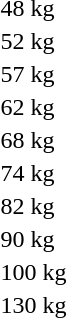<table>
<tr>
<td>48 kg</td>
<td></td>
<td></td>
<td></td>
</tr>
<tr>
<td>52 kg</td>
<td></td>
<td></td>
<td></td>
</tr>
<tr>
<td>57 kg</td>
<td></td>
<td></td>
<td></td>
</tr>
<tr>
<td>62 kg</td>
<td></td>
<td></td>
<td></td>
</tr>
<tr>
<td>68 kg</td>
<td></td>
<td></td>
<td></td>
</tr>
<tr>
<td>74 kg</td>
<td></td>
<td></td>
<td></td>
</tr>
<tr>
<td>82 kg</td>
<td></td>
<td></td>
<td></td>
</tr>
<tr>
<td>90 kg</td>
<td></td>
<td></td>
<td></td>
</tr>
<tr>
<td>100 kg</td>
<td></td>
<td></td>
<td></td>
</tr>
<tr>
<td>130 kg</td>
<td></td>
<td></td>
<td></td>
</tr>
</table>
